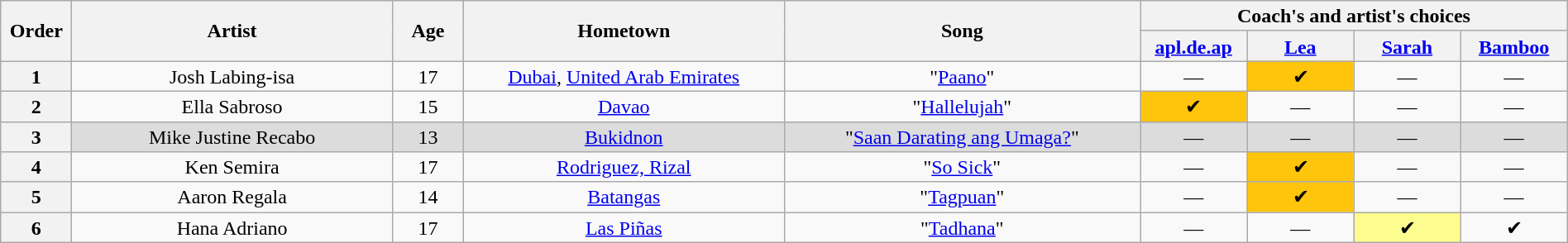<table class="wikitable" style="text-align:center; line-height:17px; width:100%;">
<tr>
<th rowspan="2" scope="col" style="width:04%;">Order</th>
<th rowspan="2" scope="col" style="width:18%;">Artist</th>
<th rowspan="2" scope="col" style="width:04%;">Age</th>
<th rowspan="2" scope="col" style="width:18%;">Hometown</th>
<th rowspan="2" scope="col" style="width:20%;">Song</th>
<th colspan="4" scope="col" style="width:24%;">Coach's and artist's choices</th>
</tr>
<tr>
<th style="width:06%;"><a href='#'>apl.de.ap</a></th>
<th style="width:06%;"><a href='#'>Lea</a></th>
<th style="width:06%;"><a href='#'>Sarah</a></th>
<th style="width:06%;"><a href='#'>Bamboo</a></th>
</tr>
<tr>
<th>1</th>
<td>Josh Labing-isa</td>
<td>17</td>
<td><a href='#'>Dubai</a>, <a href='#'>United Arab Emirates</a></td>
<td>"<a href='#'>Paano</a>"</td>
<td>—</td>
<td style="background:#ffc40c;">✔</td>
<td>—</td>
<td>—</td>
</tr>
<tr>
<th>2</th>
<td>Ella Sabroso</td>
<td>15</td>
<td><a href='#'>Davao</a></td>
<td>"<a href='#'>Hallelujah</a>"</td>
<td style="background:#ffc40c;">✔</td>
<td>—</td>
<td>—</td>
<td>—</td>
</tr>
<tr>
<th>3</th>
<td style="background:#dcdcdc;">Mike Justine Recabo</td>
<td style="background:#dcdcdc;">13</td>
<td style="background:#dcdcdc;"><a href='#'>Bukidnon</a></td>
<td style="background:#dcdcdc;">"<a href='#'>Saan Darating ang Umaga?</a>"</td>
<td style="background:#dcdcdc;">—</td>
<td style="background:#dcdcdc;">—</td>
<td style="background:#dcdcdc;">—</td>
<td style="background:#dcdcdc;">—</td>
</tr>
<tr>
<th>4</th>
<td>Ken Semira</td>
<td>17</td>
<td><a href='#'>Rodriguez, Rizal</a></td>
<td>"<a href='#'>So Sick</a>"</td>
<td>—</td>
<td style="background:#ffc40c;">✔</td>
<td>—</td>
<td>—</td>
</tr>
<tr>
<th>5</th>
<td>Aaron Regala</td>
<td>14</td>
<td><a href='#'>Batangas</a></td>
<td>"<a href='#'>Tagpuan</a>"</td>
<td>—</td>
<td style="background:#ffc40c;">✔</td>
<td>—</td>
<td>—</td>
</tr>
<tr>
<th>6</th>
<td>Hana Adriano</td>
<td>17</td>
<td><a href='#'>Las Piñas</a></td>
<td>"<a href='#'>Tadhana</a>"</td>
<td>—</td>
<td>—</td>
<td style="background:#fdfc8f;">✔</td>
<td>✔</td>
</tr>
</table>
